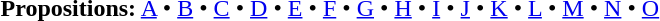<table id=toc class=toc summary=Contents>
<tr>
<td align=center><strong>Propositions:</strong> <a href='#'>A</a> • <a href='#'>B</a> • <a href='#'>C</a> • <a href='#'>D</a> • <a href='#'>E</a> • <a href='#'>F</a> • <a href='#'>G</a> • <a href='#'>H</a> • <a href='#'>I</a> • <a href='#'>J</a> • <a href='#'>K</a> • <a href='#'>L</a> • <a href='#'>M</a> • <a href='#'>N</a> • <a href='#'>O</a> </td>
</tr>
</table>
